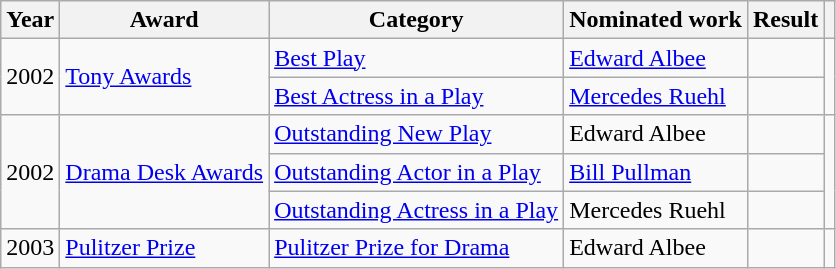<table class=wikitable>
<tr>
<th scope="col">Year</th>
<th scope="col">Award</th>
<th scope="col">Category</th>
<th scope="col">Nominated work</th>
<th scope="col">Result</th>
<th scope="col"></th>
</tr>
<tr>
<td rowspan=2>2002</td>
<td rowspan=2><a href='#'>Tony Awards</a></td>
<td><a href='#'>Best Play</a></td>
<td><a href='#'>Edward Albee</a></td>
<td></td>
<td rowspan=2></td>
</tr>
<tr>
<td><a href='#'>Best Actress in a Play</a></td>
<td><a href='#'>Mercedes Ruehl</a></td>
<td></td>
</tr>
<tr>
<td rowspan=3>2002</td>
<td rowspan=3><a href='#'>Drama Desk Awards</a></td>
<td><a href='#'>Outstanding New Play</a></td>
<td>Edward Albee</td>
<td></td>
<td rowspan=3></td>
</tr>
<tr>
<td><a href='#'>Outstanding Actor in a Play</a></td>
<td><a href='#'>Bill Pullman</a></td>
<td></td>
</tr>
<tr>
<td><a href='#'>Outstanding Actress in a Play</a></td>
<td>Mercedes Ruehl</td>
<td></td>
</tr>
<tr>
<td>2003</td>
<td><a href='#'>Pulitzer Prize</a></td>
<td><a href='#'>Pulitzer Prize for Drama</a></td>
<td>Edward Albee</td>
<td></td>
<td></td>
</tr>
</table>
